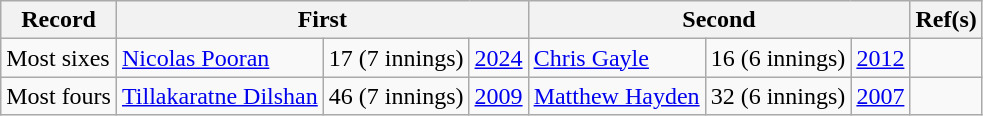<table class="wikitable">
<tr>
<th>Record</th>
<th colspan="3">First</th>
<th colspan="3">Second</th>
<th>Ref(s)</th>
</tr>
<tr>
<td>Most sixes</td>
<td> <a href='#'>Nicolas Pooran</a></td>
<td>17 (7 innings)</td>
<td><a href='#'>2024</a></td>
<td> <a href='#'>Chris Gayle</a></td>
<td>16 (6 innings)</td>
<td><a href='#'>2012</a></td>
<td></td>
</tr>
<tr>
<td>Most fours</td>
<td> <a href='#'>Tillakaratne Dilshan</a></td>
<td>46 (7 innings)</td>
<td><a href='#'>2009</a></td>
<td> <a href='#'>Matthew Hayden</a></td>
<td>32 (6 innings)</td>
<td><a href='#'>2007</a></td>
<td></td>
</tr>
</table>
